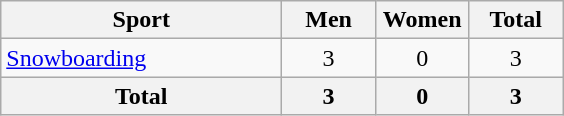<table class="wikitable sortable" style="text-align:center;">
<tr>
<th width=180>Sport</th>
<th width=55>Men</th>
<th width=55>Women</th>
<th width=55>Total</th>
</tr>
<tr>
<td align=left><a href='#'>Snowboarding</a></td>
<td>3</td>
<td>0</td>
<td>3</td>
</tr>
<tr>
<th>Total</th>
<th>3</th>
<th>0</th>
<th>3</th>
</tr>
</table>
